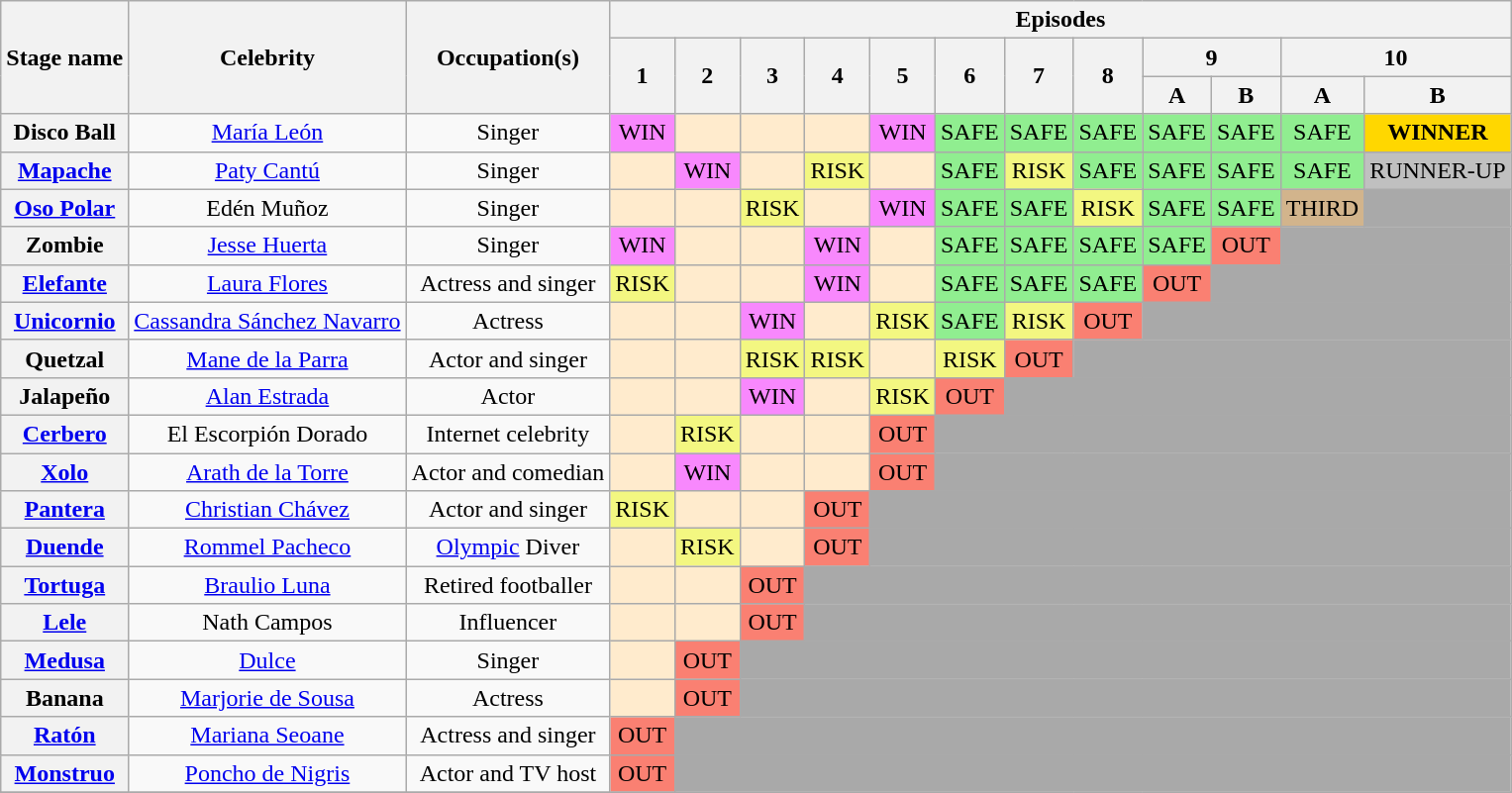<table class="wikitable" style="text-align:center; ">
<tr>
<th rowspan="3">Stage name</th>
<th rowspan="3">Celebrity</th>
<th rowspan="3">Occupation(s)</th>
<th colspan="12">Episodes</th>
</tr>
<tr>
<th rowspan="2">1</th>
<th rowspan="2">2</th>
<th rowspan="2">3</th>
<th rowspan="2">4</th>
<th rowspan="2">5</th>
<th rowspan="2">6</th>
<th rowspan="2">7</th>
<th rowspan="2">8</th>
<th colspan="2">9</th>
<th colspan="2">10</th>
</tr>
<tr>
<th>A</th>
<th>B</th>
<th>A</th>
<th>B</th>
</tr>
<tr>
<th>Disco Ball</th>
<td><a href='#'>María León</a></td>
<td>Singer</td>
<td bgcolor=#F888FD>WIN</td>
<td bgcolor=#FFEBCD></td>
<td bgcolor=#FFEBCD></td>
<td bgcolor=#FFEBCD></td>
<td bgcolor=#F888FD>WIN</td>
<td bgcolor=lightgreen>SAFE</td>
<td bgcolor=lightgreen>SAFE</td>
<td bgcolor=lightgreen>SAFE</td>
<td bgcolor=lightgreen>SAFE</td>
<td bgcolor=lightgreen>SAFE</td>
<td bgcolor=lightgreen>SAFE</td>
<td bgcolor=gold><strong>WINNER</strong></td>
</tr>
<tr>
<th><a href='#'>Mapache</a></th>
<td><a href='#'>Paty Cantú</a></td>
<td>Singer</td>
<td bgcolor=#FFEBCD></td>
<td bgcolor=#F888FD>WIN</td>
<td bgcolor=#FFEBCD></td>
<td bgcolor=#F3F781>RISK</td>
<td bgcolor=#FFEBCD></td>
<td bgcolor=lightgreen>SAFE</td>
<td bgcolor=#F3F781>RISK</td>
<td bgcolor=lightgreen>SAFE</td>
<td bgcolor=lightgreen>SAFE</td>
<td bgcolor=lightgreen>SAFE</td>
<td bgcolor=lightgreen>SAFE</td>
<td bgcolor=silver>RUNNER-UP</td>
</tr>
<tr>
<th><a href='#'>Oso Polar</a></th>
<td>Edén Muñoz</td>
<td>Singer</td>
<td bgcolor=#FFEBCD></td>
<td bgcolor=#FFEBCD></td>
<td bgcolor=#F3F781>RISK</td>
<td bgcolor=#FFEBCD></td>
<td bgcolor=#F888FD>WIN</td>
<td bgcolor=lightgreen>SAFE</td>
<td bgcolor=lightgreen>SAFE</td>
<td bgcolor=#F3F781>RISK</td>
<td bgcolor=lightgreen>SAFE</td>
<td bgcolor=lightgreen>SAFE</td>
<td bgcolor=tan>THIRD</td>
<td colspan="1" bgcolor="darkgrey"></td>
</tr>
<tr>
<th>Zombie</th>
<td><a href='#'>Jesse Huerta</a></td>
<td>Singer</td>
<td bgcolor=#F888FD>WIN</td>
<td bgcolor=#FFEBCD></td>
<td bgcolor=#FFEBCD></td>
<td bgcolor=#F888FD>WIN</td>
<td bgcolor=#FFEBCD></td>
<td bgcolor=lightgreen>SAFE</td>
<td bgcolor=lightgreen>SAFE</td>
<td bgcolor=lightgreen>SAFE</td>
<td bgcolor=lightgreen>SAFE</td>
<td bgcolor=salmon>OUT</td>
<td colspan="2" bgcolor="darkgrey"></td>
</tr>
<tr>
<th><a href='#'>Elefante</a></th>
<td><a href='#'>Laura Flores</a></td>
<td>Actress and singer</td>
<td bgcolor=#F3F781>RISK</td>
<td bgcolor=#FFEBCD></td>
<td bgcolor=#FFEBCD></td>
<td bgcolor=#F888FD>WIN</td>
<td bgcolor=#FFEBCD></td>
<td bgcolor=lightgreen>SAFE</td>
<td bgcolor=lightgreen>SAFE</td>
<td bgcolor=lightgreen>SAFE</td>
<td bgcolor=salmon>OUT</td>
<td colspan="3" bgcolor="darkgrey"></td>
</tr>
<tr>
<th><a href='#'>Unicornio</a></th>
<td><a href='#'>Cassandra Sánchez Navarro</a></td>
<td>Actress</td>
<td bgcolor=#FFEBCD></td>
<td bgcolor=#FFEBCD></td>
<td bgcolor=#F888FD>WIN</td>
<td bgcolor=#FFEBCD></td>
<td bgcolor=#F3F781>RISK</td>
<td bgcolor=lightgreen>SAFE</td>
<td bgcolor=#F3F781>RISK</td>
<td bgcolor=salmon>OUT</td>
<td colspan="4" bgcolor="darkgrey"></td>
</tr>
<tr>
<th>Quetzal</th>
<td><a href='#'>Mane de la Parra</a></td>
<td>Actor and singer</td>
<td bgcolor=#FFEBCD></td>
<td bgcolor=#FFEBCD></td>
<td bgcolor=#F3F781>RISK</td>
<td bgcolor=#F3F781>RISK</td>
<td bgcolor=#FFEBCD></td>
<td bgcolor=#F3F781>RISK</td>
<td bgcolor=salmon>OUT</td>
<td colspan="5" bgcolor="darkgrey"></td>
</tr>
<tr>
<th>Jalapeño</th>
<td><a href='#'>Alan Estrada</a></td>
<td>Actor</td>
<td bgcolor=#FFEBCD></td>
<td bgcolor=#FFEBCD></td>
<td bgcolor=#F888FD>WIN</td>
<td bgcolor=#FFEBCD></td>
<td bgcolor=#F3F781>RISK</td>
<td bgcolor=salmon>OUT</td>
<td colspan="6" bgcolor="darkgrey"></td>
</tr>
<tr>
<th><a href='#'>Cerbero</a></th>
<td>El Escorpión Dorado</td>
<td>Internet celebrity</td>
<td bgcolor=#FFEBCD></td>
<td bgcolor=#F3F781>RISK</td>
<td bgcolor=#FFEBCD></td>
<td bgcolor=#FFEBCD></td>
<td bgcolor=salmon>OUT</td>
<td colspan="7" bgcolor="darkgrey"></td>
</tr>
<tr>
<th><a href='#'>Xolo</a></th>
<td><a href='#'>Arath de la Torre</a></td>
<td>Actor and comedian</td>
<td bgcolor=#FFEBCD></td>
<td bgcolor=#F888FD>WIN</td>
<td bgcolor=#FFEBCD></td>
<td bgcolor=#FFEBCD></td>
<td bgcolor=salmon>OUT</td>
<td colspan="7" bgcolor="darkgrey"></td>
</tr>
<tr>
<th><a href='#'>Pantera</a></th>
<td><a href='#'>Christian Chávez</a></td>
<td>Actor and singer</td>
<td bgcolor=#F3F781>RISK</td>
<td bgcolor=#FFEBCD></td>
<td bgcolor=#FFEBCD></td>
<td bgcolor=salmon>OUT</td>
<td colspan="8" bgcolor="darkgrey"></td>
</tr>
<tr>
<th><a href='#'>Duende</a></th>
<td><a href='#'>Rommel Pacheco</a></td>
<td><a href='#'>Olympic</a> Diver</td>
<td bgcolor=#FFEBCD></td>
<td bgcolor=#F3F781>RISK</td>
<td bgcolor=#FFEBCD></td>
<td bgcolor=salmon>OUT</td>
<td colspan="8" bgcolor="darkgrey"></td>
</tr>
<tr>
<th><a href='#'>Tortuga</a></th>
<td><a href='#'>Braulio Luna</a></td>
<td>Retired footballer</td>
<td bgcolor=#FFEBCD></td>
<td bgcolor=#FFEBCD></td>
<td bgcolor=salmon>OUT</td>
<td colspan="9" bgcolor="darkgrey"></td>
</tr>
<tr>
<th><a href='#'>Lele</a></th>
<td>Nath Campos</td>
<td>Influencer</td>
<td bgcolor=#FFEBCD></td>
<td bgcolor=#FFEBCD></td>
<td bgcolor=salmon>OUT</td>
<td colspan="9" bgcolor="darkgrey"></td>
</tr>
<tr>
<th><a href='#'>Medusa</a></th>
<td><a href='#'>Dulce</a></td>
<td>Singer</td>
<td bgcolor=#FFEBCD></td>
<td bgcolor=salmon>OUT</td>
<td colspan="10" bgcolor="darkgrey"></td>
</tr>
<tr>
<th>Banana</th>
<td><a href='#'>Marjorie de Sousa</a></td>
<td>Actress</td>
<td bgcolor=#FFEBCD></td>
<td bgcolor=salmon>OUT</td>
<td colspan="10" bgcolor="darkgrey"></td>
</tr>
<tr>
<th><a href='#'>Ratón</a></th>
<td><a href='#'>Mariana Seoane</a></td>
<td>Actress and singer</td>
<td bgcolor=salmon>OUT</td>
<td colspan="11" bgcolor="darkgrey"></td>
</tr>
<tr>
<th><a href='#'>Monstruo</a></th>
<td><a href='#'>Poncho de Nigris</a></td>
<td>Actor and TV host</td>
<td bgcolor=salmon>OUT</td>
<td colspan="11" bgcolor="darkgrey"></td>
</tr>
<tr>
</tr>
</table>
